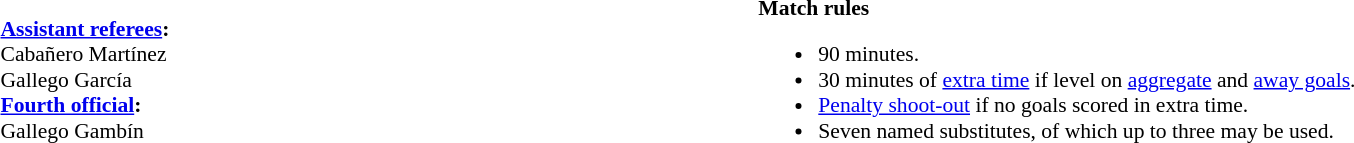<table style="width:100%; font-size:90%;">
<tr>
<td><br><strong><a href='#'>Assistant referees</a>:</strong>
<br>Cabañero Martínez
<br>Gallego García
<br><strong><a href='#'>Fourth official</a>:</strong>
<br>Gallego Gambín</td>
<td style="width:60%; vertical-align:top;"><br><strong>Match rules</strong><ul><li>90 minutes.</li><li>30 minutes of <a href='#'>extra time</a> if level on <a href='#'>aggregate</a> and <a href='#'>away goals</a>.</li><li><a href='#'>Penalty shoot-out</a> if no goals scored in extra time.</li><li>Seven named substitutes, of which up to three may be used.</li></ul></td>
</tr>
</table>
